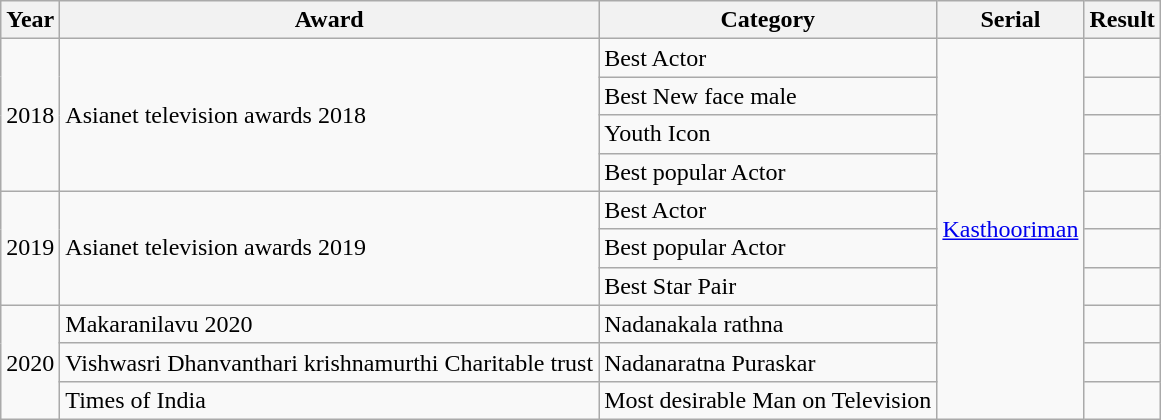<table class="wikitable">
<tr>
<th>Year</th>
<th>Award</th>
<th>Category</th>
<th>Serial</th>
<th>Result</th>
</tr>
<tr>
<td rowspan=4>2018</td>
<td rowspan=4>Asianet television awards 2018</td>
<td>Best Actor</td>
<td rowspan=10><a href='#'>Kasthooriman</a></td>
<td></td>
</tr>
<tr>
<td>Best New face male</td>
<td></td>
</tr>
<tr>
<td>Youth Icon</td>
<td></td>
</tr>
<tr>
<td>Best popular Actor</td>
<td></td>
</tr>
<tr>
<td rowspan=3>2019</td>
<td rowspan=3>Asianet television awards 2019</td>
<td>Best Actor</td>
<td></td>
</tr>
<tr>
<td>Best popular Actor</td>
<td></td>
</tr>
<tr>
<td>Best Star Pair</td>
<td></td>
</tr>
<tr>
<td rowspan=3>2020</td>
<td>Makaranilavu 2020</td>
<td>Nadanakala rathna</td>
<td></td>
</tr>
<tr>
<td>Vishwasri Dhanvanthari krishnamurthi Charitable trust</td>
<td>Nadanaratna Puraskar</td>
<td></td>
</tr>
<tr>
<td>Times of India</td>
<td>Most desirable Man on Television</td>
<td></td>
</tr>
</table>
